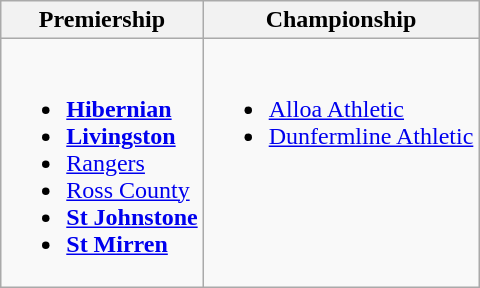<table class="wikitable">
<tr>
<th>Premiership</th>
<th>Championship</th>
</tr>
<tr>
<td valign=top><br><ul><li><strong><a href='#'>Hibernian</a></strong></li><li><strong><a href='#'>Livingston</a></strong></li><li><a href='#'>Rangers</a></li><li><a href='#'>Ross County</a></li><li><strong><a href='#'>St Johnstone</a></strong></li><li><strong><a href='#'>St Mirren</a></strong></li></ul></td>
<td valign=top><br><ul><li><a href='#'>Alloa Athletic</a></li><li><a href='#'>Dunfermline Athletic</a></li></ul></td>
</tr>
</table>
